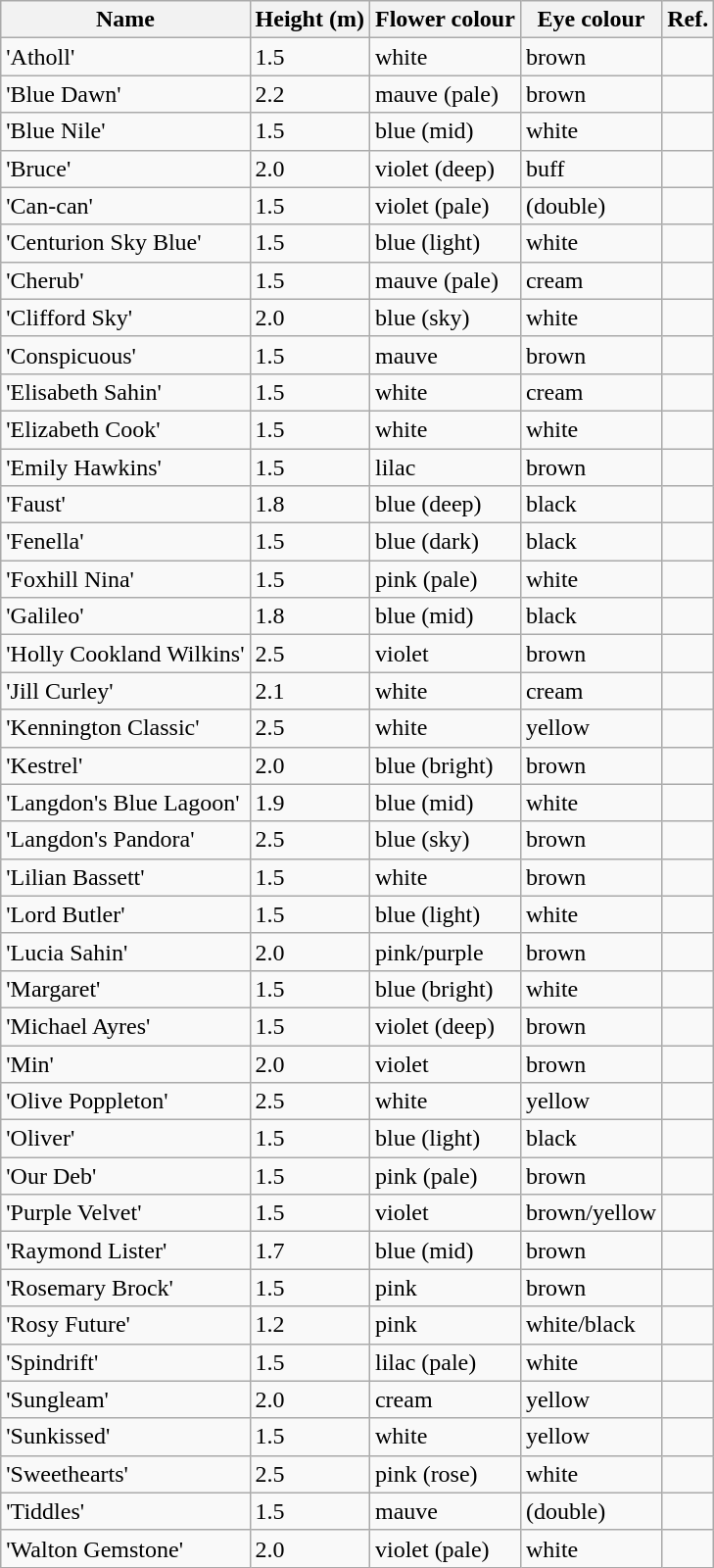<table class="wikitable sortable">
<tr>
<th>Name</th>
<th>Height (m)</th>
<th>Flower colour</th>
<th>Eye colour</th>
<th>Ref.</th>
</tr>
<tr>
<td>'Atholl'</td>
<td>1.5</td>
<td>white</td>
<td>brown</td>
<td></td>
</tr>
<tr>
<td>'Blue Dawn'</td>
<td>2.2</td>
<td>mauve (pale)</td>
<td>brown</td>
<td></td>
</tr>
<tr>
<td>'Blue Nile'</td>
<td>1.5</td>
<td>blue (mid)</td>
<td>white</td>
<td></td>
</tr>
<tr>
<td>'Bruce'</td>
<td>2.0</td>
<td>violet (deep)</td>
<td>buff</td>
<td></td>
</tr>
<tr>
<td>'Can-can'</td>
<td>1.5</td>
<td>violet (pale)</td>
<td>(double)</td>
<td></td>
</tr>
<tr>
<td>'Centurion Sky Blue'</td>
<td>1.5</td>
<td>blue (light)</td>
<td>white</td>
<td></td>
</tr>
<tr>
<td>'Cherub'</td>
<td>1.5</td>
<td>mauve (pale)</td>
<td>cream</td>
<td></td>
</tr>
<tr>
<td>'Clifford Sky'</td>
<td>2.0</td>
<td>blue (sky)</td>
<td>white</td>
<td></td>
</tr>
<tr>
<td>'Conspicuous'</td>
<td>1.5</td>
<td>mauve</td>
<td>brown</td>
<td></td>
</tr>
<tr>
<td>'Elisabeth Sahin'</td>
<td>1.5</td>
<td>white</td>
<td>cream</td>
<td></td>
</tr>
<tr>
<td>'Elizabeth Cook'</td>
<td>1.5</td>
<td>white</td>
<td>white</td>
<td></td>
</tr>
<tr>
<td>'Emily Hawkins'</td>
<td>1.5</td>
<td>lilac</td>
<td>brown</td>
<td></td>
</tr>
<tr>
<td>'Faust'</td>
<td>1.8</td>
<td>blue (deep)</td>
<td>black</td>
<td></td>
</tr>
<tr>
<td>'Fenella'</td>
<td>1.5</td>
<td>blue (dark)</td>
<td>black</td>
<td></td>
</tr>
<tr>
<td>'Foxhill Nina'</td>
<td>1.5</td>
<td>pink (pale)</td>
<td>white</td>
<td></td>
</tr>
<tr>
<td>'Galileo'</td>
<td>1.8</td>
<td>blue (mid)</td>
<td>black</td>
<td></td>
</tr>
<tr>
<td>'Holly Cookland Wilkins'</td>
<td>2.5</td>
<td>violet</td>
<td>brown</td>
<td></td>
</tr>
<tr>
<td>'Jill Curley'</td>
<td>2.1</td>
<td>white</td>
<td>cream</td>
<td></td>
</tr>
<tr>
<td>'Kennington Classic'</td>
<td>2.5</td>
<td>white</td>
<td>yellow</td>
<td></td>
</tr>
<tr>
<td>'Kestrel'</td>
<td>2.0</td>
<td>blue (bright)</td>
<td>brown</td>
<td></td>
</tr>
<tr>
<td>'Langdon's Blue Lagoon'</td>
<td>1.9</td>
<td>blue (mid)</td>
<td>white</td>
<td></td>
</tr>
<tr>
<td>'Langdon's Pandora'</td>
<td>2.5</td>
<td>blue (sky)</td>
<td>brown</td>
<td></td>
</tr>
<tr>
<td>'Lilian Bassett'</td>
<td>1.5</td>
<td>white</td>
<td>brown</td>
<td></td>
</tr>
<tr>
<td>'Lord Butler'</td>
<td>1.5</td>
<td>blue (light)</td>
<td>white</td>
<td></td>
</tr>
<tr>
<td>'Lucia Sahin'</td>
<td>2.0</td>
<td>pink/purple</td>
<td>brown</td>
<td></td>
</tr>
<tr>
<td>'Margaret'</td>
<td>1.5</td>
<td>blue (bright)</td>
<td>white</td>
<td></td>
</tr>
<tr>
<td>'Michael Ayres'</td>
<td>1.5</td>
<td>violet (deep)</td>
<td>brown</td>
<td></td>
</tr>
<tr>
<td>'Min'</td>
<td>2.0</td>
<td>violet</td>
<td>brown</td>
<td></td>
</tr>
<tr>
<td>'Olive Poppleton'</td>
<td>2.5</td>
<td>white</td>
<td>yellow</td>
<td></td>
</tr>
<tr>
<td>'Oliver'</td>
<td>1.5</td>
<td>blue (light)</td>
<td>black</td>
<td></td>
</tr>
<tr>
<td>'Our Deb'</td>
<td>1.5</td>
<td>pink (pale)</td>
<td>brown</td>
<td></td>
</tr>
<tr>
<td>'Purple Velvet'</td>
<td>1.5</td>
<td>violet</td>
<td>brown/yellow</td>
<td></td>
</tr>
<tr>
<td>'Raymond Lister'</td>
<td>1.7</td>
<td>blue (mid)</td>
<td>brown</td>
<td></td>
</tr>
<tr>
<td>'Rosemary Brock'</td>
<td>1.5</td>
<td>pink</td>
<td>brown</td>
<td></td>
</tr>
<tr>
<td>'Rosy Future'</td>
<td>1.2</td>
<td>pink</td>
<td>white/black</td>
<td></td>
</tr>
<tr>
<td>'Spindrift'</td>
<td>1.5</td>
<td>lilac (pale)</td>
<td>white</td>
<td></td>
</tr>
<tr>
<td>'Sungleam'</td>
<td>2.0</td>
<td>cream</td>
<td>yellow</td>
<td></td>
</tr>
<tr>
<td>'Sunkissed'</td>
<td>1.5</td>
<td>white</td>
<td>yellow</td>
<td></td>
</tr>
<tr>
<td>'Sweethearts'</td>
<td>2.5</td>
<td>pink (rose)</td>
<td>white</td>
<td></td>
</tr>
<tr>
<td>'Tiddles'</td>
<td>1.5</td>
<td>mauve</td>
<td>(double)</td>
<td></td>
</tr>
<tr>
<td>'Walton Gemstone'</td>
<td>2.0</td>
<td>violet (pale)</td>
<td>white</td>
<td></td>
</tr>
</table>
